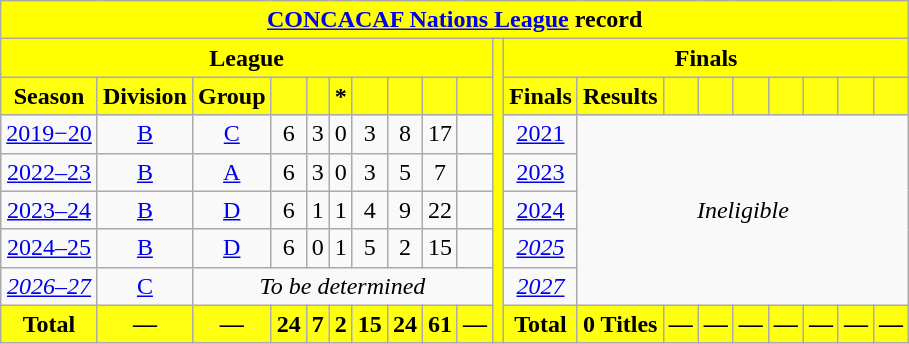<table class="wikitable" style="text-align: center;">
<tr>
<th colspan="20" style="color:black; background:yellow;"><a href='#'>CONCACAF Nations League</a> record</th>
</tr>
<tr>
<th colspan="10" style="color:black; background:yellow;">League</th>
<th rowspan="8" style="color:black; background:yellow;"></th>
<th colspan="9" style="color:black; background:yellow;">Finals</th>
</tr>
<tr>
<th style=background:#FFFF11;">Season</th>
<th style=background:#FFFF11;">Division</th>
<th style=background:#FFFF11;">Group</th>
<th style=background:#FFFF11;"></th>
<th style=background:#FFFF11;"></th>
<th style=background:#FFFF11;">*</th>
<th style=background:#FFFF11;"></th>
<th style=background:#FFFF11;"></th>
<th style=background:#FFFF11;"></th>
<th style=background:#FFFF11;"></th>
<th style=background:#FFFF11;">Finals</th>
<th style=background:#FFFF11;">Results</th>
<th style=background:#FFFF11;"></th>
<th style=background:#FFFF11;"></th>
<th style=background:#FFFF11;"></th>
<th style=background:#FFFF11;"></th>
<th style=background:#FFFF11;"></th>
<th style=background:#FFFF11;"></th>
<th style=background:#FFFF11;"></th>
</tr>
<tr>
<td><a href='#'>2019−20</a></td>
<td><a href='#'>B</a></td>
<td><a href='#'>C</a></td>
<td>6</td>
<td>3</td>
<td>0</td>
<td>3</td>
<td>8</td>
<td>17</td>
<td></td>
<td> <a href='#'>2021</a></td>
<td colspan="8" rowspan="5"><em>Ineligible</em></td>
</tr>
<tr>
<td><a href='#'>2022–23</a></td>
<td><a href='#'>B</a></td>
<td><a href='#'>A</a></td>
<td>6</td>
<td>3</td>
<td>0</td>
<td>3</td>
<td>5</td>
<td>7</td>
<td></td>
<td> <a href='#'>2023</a></td>
</tr>
<tr>
<td><a href='#'>2023–24</a></td>
<td><a href='#'>B</a></td>
<td><a href='#'>D</a></td>
<td>6</td>
<td>1</td>
<td>1</td>
<td>4</td>
<td>9</td>
<td>22</td>
<td></td>
<td> <a href='#'>2024</a></td>
</tr>
<tr>
<td><a href='#'>2024–25</a></td>
<td><a href='#'>B</a></td>
<td><a href='#'>D</a></td>
<td>6</td>
<td>0</td>
<td>1</td>
<td>5</td>
<td>2</td>
<td>15</td>
<td></td>
<td> <a href='#'><em>2025</em></a></td>
</tr>
<tr>
<td><em><a href='#'>2026–27</a></em></td>
<td><a href='#'>C</a></td>
<td colspan="8"><em>To be determined</em></td>
<td> <em><a href='#'>2027</a></em></td>
</tr>
<tr>
<th style="background:#FFFF11;">Total</th>
<th style=background:#FFFF11;"><strong>—</strong></th>
<th style=background:#FFFF11;"><strong>—</strong></th>
<th style="background:#FFFF11;">24</th>
<th style="background:#FFFF11;">7</th>
<th style="background:#FFFF11;">2</th>
<th style="background:#FFFF11;">15</th>
<th style="background:#FFFF11;">24</th>
<th style="background:#FFFF11;">61</th>
<th style="background:#FFFF11;"><strong>—</strong></th>
<th style=background:#FFFF11;"><strong>Total</strong></th>
<th style=background:#FFFF11;"><strong>0 Titles</strong></th>
<th style=background:#FFFF11;"><strong>—</strong></th>
<th style=background:#FFFF11;"><strong>—</strong></th>
<th style=background:#FFFF11;"><strong>—</strong></th>
<th style=background:#FFFF11;"><strong>—</strong></th>
<th style=background:#FFFF11;"><strong>—</strong></th>
<th style=background:#FFFF11;"><strong>—</strong></th>
<th style=background:#FFFF11;"><strong>—</strong></th>
</tr>
</table>
